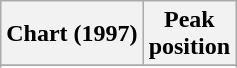<table class="wikitable">
<tr>
<th>Chart (1997)</th>
<th>Peak<br>position</th>
</tr>
<tr>
</tr>
<tr>
</tr>
</table>
